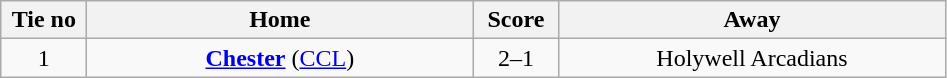<table class="wikitable" style="text-align:center">
<tr>
<th width=50>Tie no</th>
<th width=250>Home</th>
<th width=50>Score</th>
<th width=250>Away</th>
</tr>
<tr>
<td>1</td>
<td><strong><a href='#'>Chester</a></strong> (<a href='#'>CCL</a>)</td>
<td>2–1</td>
<td>Holywell Arcadians</td>
</tr>
</table>
